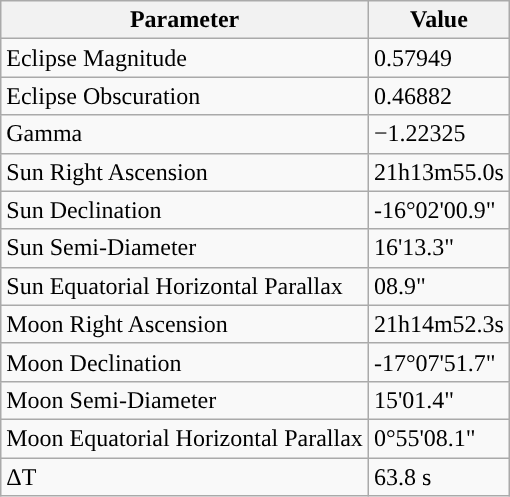<table class="wikitable">
<tr>
<th>Parameter</th>
<th>Value</th>
</tr>
<tr>
<td>Eclipse Magnitude</td>
<td>0.57949</td>
</tr>
<tr>
<td>Eclipse Obscuration</td>
<td>0.46882</td>
</tr>
<tr>
<td>Gamma</td>
<td>−1.22325</td>
</tr>
<tr>
<td>Sun Right Ascension</td>
<td>21h13m55.0s</td>
</tr>
<tr>
<td>Sun Declination</td>
<td>-16°02'00.9"</td>
</tr>
<tr>
<td>Sun Semi-Diameter</td>
<td>16'13.3"</td>
</tr>
<tr>
<td>Sun Equatorial Horizontal Parallax</td>
<td>08.9"</td>
</tr>
<tr>
<td>Moon Right Ascension</td>
<td>21h14m52.3s</td>
</tr>
<tr>
<td>Moon Declination</td>
<td>-17°07'51.7"</td>
</tr>
<tr>
<td>Moon Semi-Diameter</td>
<td>15'01.4"</td>
</tr>
<tr>
<td>Moon Equatorial Horizontal Parallax</td>
<td>0°55'08.1"</td>
</tr>
<tr>
<td>ΔT</td>
<td>63.8 s</td>
</tr>
</table>
